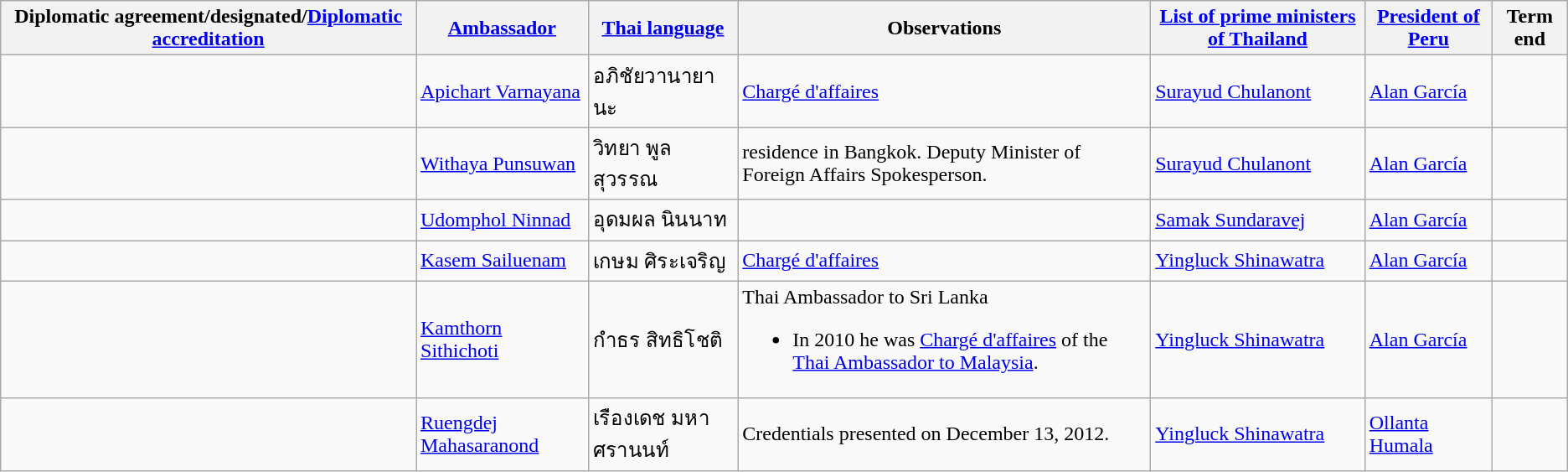<table class="wikitable sortable">
<tr>
<th>Diplomatic agreement/designated/<a href='#'>Diplomatic accreditation</a></th>
<th><a href='#'>Ambassador</a></th>
<th><a href='#'>Thai language</a></th>
<th>Observations</th>
<th><a href='#'>List of prime ministers of Thailand</a></th>
<th><a href='#'>President of Peru</a></th>
<th>Term end</th>
</tr>
<tr>
<td></td>
<td><a href='#'>Apichart Varnayana</a></td>
<td>อภิชัยวานายานะ</td>
<td><a href='#'>Chargé d'affaires</a></td>
<td><a href='#'>Surayud Chulanont</a></td>
<td><a href='#'>Alan García</a></td>
<td></td>
</tr>
<tr>
<td></td>
<td><a href='#'>Withaya Punsuwan</a></td>
<td>วิทยา พูลสุวรรณ</td>
<td>residence in Bangkok. Deputy Minister of Foreign Affairs Spokesperson.</td>
<td><a href='#'>Surayud Chulanont</a></td>
<td><a href='#'>Alan García</a></td>
<td></td>
</tr>
<tr>
<td></td>
<td><a href='#'>Udomphol Ninnad</a></td>
<td>อุดมผล นินนาท</td>
<td></td>
<td><a href='#'>Samak Sundaravej</a></td>
<td><a href='#'>Alan García</a></td>
<td></td>
</tr>
<tr>
<td></td>
<td><a href='#'>Kasem Sailuenam</a></td>
<td>เกษม ศิระเจริญ</td>
<td><a href='#'>Chargé d'affaires</a></td>
<td><a href='#'>Yingluck Shinawatra</a></td>
<td><a href='#'>Alan García</a></td>
<td></td>
</tr>
<tr>
<td></td>
<td><a href='#'>Kamthorn Sithichoti</a></td>
<td>กำธร สิทธิโชติ</td>
<td>Thai Ambassador to Sri Lanka<br><ul><li>In 2010 he was <a href='#'>Chargé d'affaires</a> of the <a href='#'>Thai Ambassador to Malaysia</a>.</li></ul></td>
<td><a href='#'>Yingluck Shinawatra</a></td>
<td><a href='#'>Alan García</a></td>
<td></td>
</tr>
<tr>
<td></td>
<td><a href='#'>Ruengdej Mahasaranond</a></td>
<td>เรืองเดช มหาศรานนท์</td>
<td>Credentials presented on December 13, 2012.</td>
<td><a href='#'>Yingluck Shinawatra</a></td>
<td><a href='#'>Ollanta Humala</a></td>
<td></td>
</tr>
</table>
